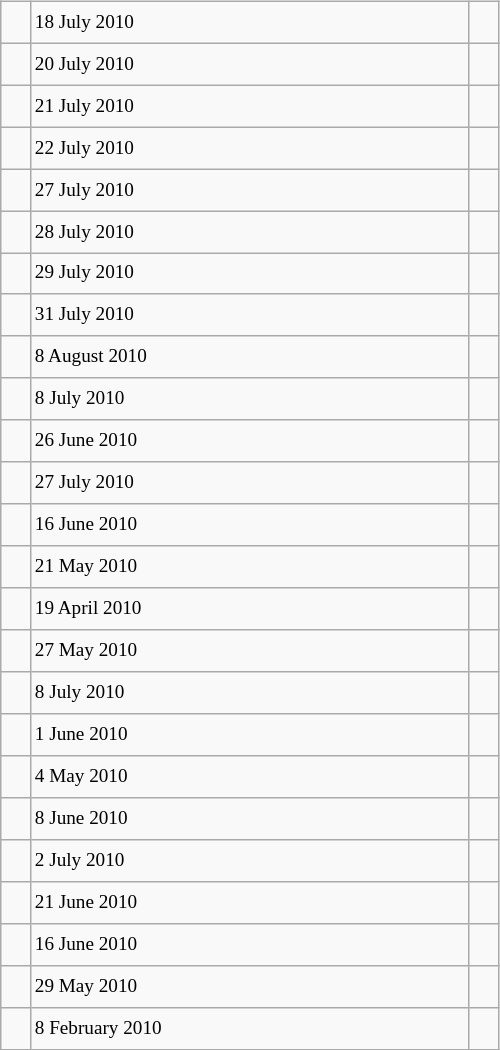<table class="wikitable" style="font-size: 80%; float: left; width: 26em; margin-right: 1em; height: 700px">
<tr>
<td></td>
<td>18 July 2010</td>
<td></td>
</tr>
<tr>
<td></td>
<td>20 July 2010</td>
<td></td>
</tr>
<tr>
<td></td>
<td>21 July 2010</td>
<td></td>
</tr>
<tr>
<td></td>
<td>22 July 2010</td>
<td></td>
</tr>
<tr>
<td></td>
<td>27 July 2010</td>
<td></td>
</tr>
<tr>
<td></td>
<td>28 July 2010</td>
<td></td>
</tr>
<tr>
<td></td>
<td>29 July 2010</td>
<td></td>
</tr>
<tr>
<td></td>
<td>31 July 2010</td>
<td></td>
</tr>
<tr>
<td></td>
<td>8 August 2010</td>
<td></td>
</tr>
<tr>
<td></td>
<td>8 July 2010</td>
<td></td>
</tr>
<tr>
<td></td>
<td>26 June 2010</td>
<td></td>
</tr>
<tr>
<td></td>
<td>27 July 2010</td>
<td></td>
</tr>
<tr>
<td></td>
<td>16 June 2010</td>
<td></td>
</tr>
<tr>
<td></td>
<td>21 May 2010</td>
<td></td>
</tr>
<tr>
<td></td>
<td>19 April 2010</td>
<td></td>
</tr>
<tr>
<td></td>
<td>27 May 2010</td>
<td></td>
</tr>
<tr>
<td></td>
<td>8 July 2010</td>
<td></td>
</tr>
<tr>
<td></td>
<td>1 June 2010</td>
<td></td>
</tr>
<tr>
<td></td>
<td>4 May 2010</td>
<td></td>
</tr>
<tr>
<td></td>
<td>8 June 2010</td>
<td></td>
</tr>
<tr>
<td></td>
<td>2 July 2010</td>
<td></td>
</tr>
<tr>
<td></td>
<td>21 June 2010</td>
<td></td>
</tr>
<tr>
<td></td>
<td>16 June 2010</td>
<td></td>
</tr>
<tr>
<td></td>
<td>29 May 2010</td>
<td></td>
</tr>
<tr>
<td></td>
<td>8 February 2010</td>
<td></td>
</tr>
</table>
